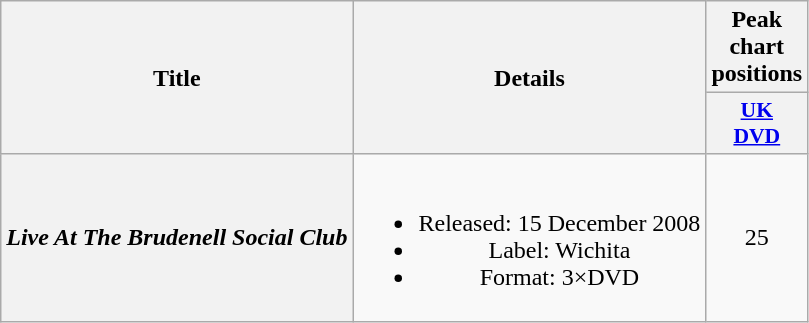<table class="wikitable plainrowheaders" style="text-align:center;">
<tr>
<th scope="col" rowspan="2">Title</th>
<th scope="col" rowspan="2">Details</th>
<th scope="col" colspan="1">Peak chart positions</th>
</tr>
<tr>
<th scope="col" style="width:2.5em;font-size:90%;"><a href='#'>UK<br>DVD</a><br></th>
</tr>
<tr>
<th scope="row"><em>Live At The Brudenell Social Club</em></th>
<td><br><ul><li>Released: 15 December 2008</li><li>Label: Wichita</li><li>Format: 3×DVD</li></ul></td>
<td>25</td>
</tr>
</table>
